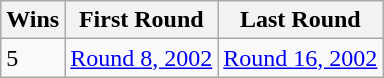<table class="wikitable">
<tr>
<th>Wins</th>
<th>First Round</th>
<th>Last Round</th>
</tr>
<tr>
<td>5</td>
<td><a href='#'>Round 8, 2002</a></td>
<td><a href='#'>Round 16, 2002</a></td>
</tr>
</table>
